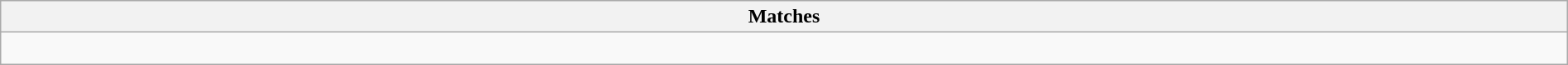<table class="wikitable collapsible collapsed" style="width:100%;">
<tr>
<th>Matches</th>
</tr>
<tr>
<td><br></td>
</tr>
</table>
